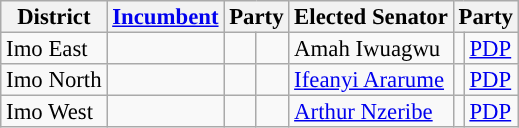<table class="sortable wikitable" style="font-size:95%;line-height:14px;">
<tr>
<th class="unsortable">District</th>
<th class="unsortable"><a href='#'>Incumbent</a></th>
<th colspan="2">Party</th>
<th class="unsortable">Elected Senator</th>
<th colspan="2">Party</th>
</tr>
<tr>
<td>Imo East</td>
<td></td>
<td></td>
<td></td>
<td>Amah Iwuagwu</td>
<td style="background:"></td>
<td><a href='#'>PDP</a></td>
</tr>
<tr>
<td>Imo North</td>
<td></td>
<td></td>
<td></td>
<td><a href='#'>Ifeanyi Ararume</a></td>
<td style="background:"></td>
<td><a href='#'>PDP</a></td>
</tr>
<tr>
<td>Imo West</td>
<td></td>
<td></td>
<td></td>
<td><a href='#'>Arthur Nzeribe</a></td>
<td style="background:"></td>
<td><a href='#'>PDP</a></td>
</tr>
</table>
